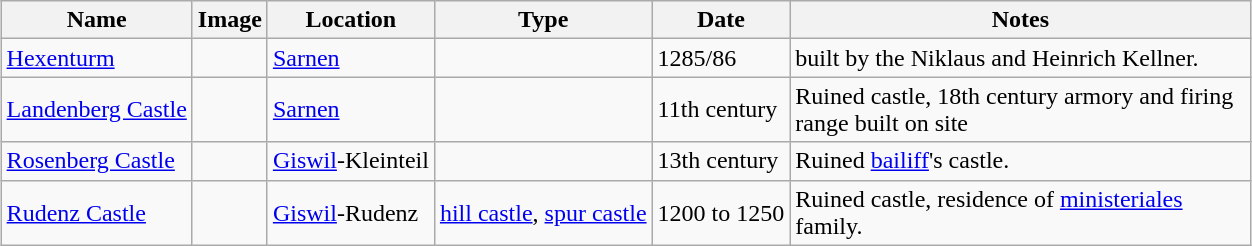<table class="wikitable sortable" style="text-align:left; margin-left: auto; margin-right: auto; border: none; width:500">
<tr>
<th>Name</th>
<th class="unsortable">Image</th>
<th>Location</th>
<th>Type</th>
<th>Date</th>
<th class="unsortable" style="width: 300px;">Notes</th>
</tr>
<tr>
<td><a href='#'>Hexenturm</a></td>
<td></td>
<td><a href='#'>Sarnen</a><br></td>
<td></td>
<td>1285/86</td>
<td>built by the Niklaus and Heinrich Kellner.</td>
</tr>
<tr>
<td><a href='#'>Landenberg Castle</a></td>
<td></td>
<td><a href='#'>Sarnen</a><br></td>
<td></td>
<td data-sort-value=1050>11th century</td>
<td>Ruined castle, 18th century armory and firing range built on site</td>
</tr>
<tr>
<td><a href='#'>Rosenberg Castle</a></td>
<td></td>
<td><a href='#'>Giswil</a>-Kleinteil<br></td>
<td></td>
<td data-sort-value=1250>13th century</td>
<td>Ruined <a href='#'>bailiff</a>'s castle.</td>
</tr>
<tr>
<td><a href='#'>Rudenz Castle</a></td>
<td></td>
<td><a href='#'>Giswil</a>-Rudenz<br></td>
<td><a href='#'>hill castle</a>, <a href='#'>spur castle</a></td>
<td>1200 to 1250</td>
<td>Ruined castle, residence of <a href='#'>ministeriales</a> family.</td>
</tr>
<tr>
</tr>
</table>
